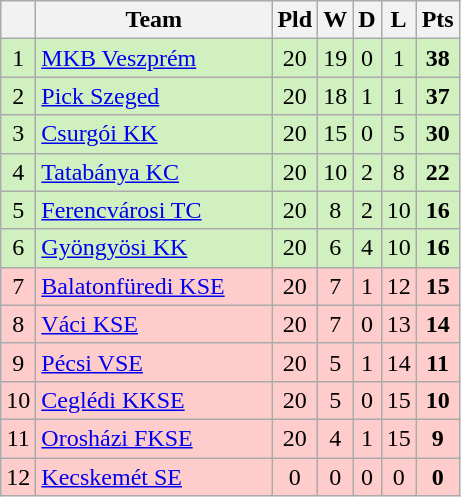<table class="wikitable sortable" style="text-align:center">
<tr>
<th></th>
<th width="150">Team</th>
<th>Pld</th>
<th>W</th>
<th>D</th>
<th>L</th>
<th>Pts</th>
</tr>
<tr style="background: #D0F0C0;">
<td>1</td>
<td align=left><a href='#'>MKB Veszprém</a></td>
<td>20</td>
<td>19</td>
<td>0</td>
<td>1</td>
<td><strong>38</strong></td>
</tr>
<tr style="background: #D0F0C0;">
<td>2</td>
<td align=left><a href='#'>Pick Szeged</a></td>
<td>20</td>
<td>18</td>
<td>1</td>
<td>1</td>
<td><strong>37</strong></td>
</tr>
<tr style="background: #D0F0C0;">
<td>3</td>
<td align=left><a href='#'>Csurgói KK</a></td>
<td>20</td>
<td>15</td>
<td>0</td>
<td>5</td>
<td><strong>30</strong></td>
</tr>
<tr style="background: #D0F0C0;">
<td>4</td>
<td align=left><a href='#'>Tatabánya KC</a></td>
<td>20</td>
<td>10</td>
<td>2</td>
<td>8</td>
<td><strong>22</strong></td>
</tr>
<tr style="background: #D0F0C0;">
<td>5</td>
<td align=left><a href='#'>Ferencvárosi TC</a></td>
<td>20</td>
<td>8</td>
<td>2</td>
<td>10</td>
<td><strong>16</strong></td>
</tr>
<tr style="background: #D0F0C0;">
<td>6</td>
<td align=left><a href='#'>Gyöngyösi KK</a></td>
<td>20</td>
<td>6</td>
<td>4</td>
<td>10</td>
<td><strong>16</strong></td>
</tr>
<tr style="background: #FFCCCC;">
<td>7</td>
<td align=left><a href='#'>Balatonfüredi KSE</a></td>
<td>20</td>
<td>7</td>
<td>1</td>
<td>12</td>
<td><strong>15</strong></td>
</tr>
<tr style="background: #FFCCCC;">
<td>8</td>
<td align=left><a href='#'>Váci KSE</a></td>
<td>20</td>
<td>7</td>
<td>0</td>
<td>13</td>
<td><strong>14</strong></td>
</tr>
<tr style="background: #FFCCCC;">
<td>9</td>
<td align=left><a href='#'>Pécsi VSE</a></td>
<td>20</td>
<td>5</td>
<td>1</td>
<td>14</td>
<td><strong>11</strong></td>
</tr>
<tr style="background: #FFCCCC;">
<td>10</td>
<td align=left><a href='#'>Ceglédi KKSE</a></td>
<td>20</td>
<td>5</td>
<td>0</td>
<td>15</td>
<td><strong>10</strong></td>
</tr>
<tr style="background: #FFCCCC;">
<td>11</td>
<td align=left><a href='#'>Orosházi FKSE</a></td>
<td>20</td>
<td>4</td>
<td>1</td>
<td>15</td>
<td><strong>9</strong></td>
</tr>
<tr style="background: #FFCCCC;">
<td>12</td>
<td align=left><a href='#'>Kecskemét SE</a></td>
<td>0</td>
<td>0</td>
<td>0</td>
<td>0</td>
<td><strong>0</strong></td>
</tr>
</table>
